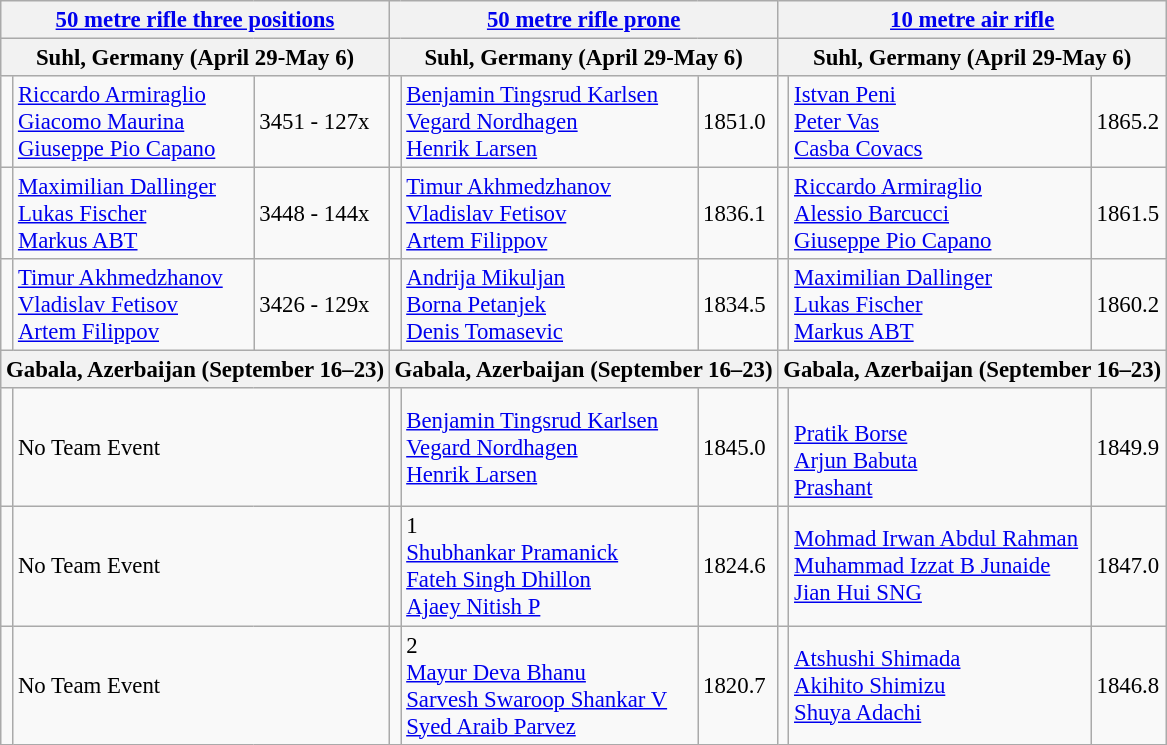<table class="wikitable" style="font-size: 95%">
<tr>
<th colspan="3"><a href='#'>50 metre rifle three positions</a></th>
<th colspan="3"><a href='#'>50 metre rifle prone</a></th>
<th colspan="3"><a href='#'>10 metre air rifle</a></th>
</tr>
<tr>
<th colspan="3">Suhl, Germany (April 29-May 6)</th>
<th colspan="3">Suhl, Germany (April 29-May 6)</th>
<th colspan="3">Suhl, Germany (April 29-May 6)</th>
</tr>
<tr>
<td></td>
<td> <a href='#'>Riccardo Armiraglio</a><br><a href='#'>Giacomo Maurina</a><br><a href='#'>Giuseppe Pio Capano</a></td>
<td>3451 - 127x</td>
<td></td>
<td> <a href='#'>Benjamin Tingsrud Karlsen</a><br><a href='#'>Vegard Nordhagen</a><br><a href='#'>Henrik Larsen</a></td>
<td>1851.0</td>
<td></td>
<td> <a href='#'>Istvan Peni</a><br><a href='#'>Peter Vas</a><br><a href='#'>Casba Covacs</a></td>
<td>1865.2</td>
</tr>
<tr>
<td></td>
<td> <a href='#'>Maximilian Dallinger</a><br><a href='#'>Lukas Fischer</a><br><a href='#'>Markus ABT</a></td>
<td>3448 - 144x</td>
<td></td>
<td> <a href='#'>Timur Akhmedzhanov</a><br><a href='#'>Vladislav Fetisov</a><br><a href='#'>Artem Filippov</a></td>
<td>1836.1</td>
<td></td>
<td><a href='#'>Riccardo Armiraglio</a><br><a href='#'>Alessio Barcucci</a><br><a href='#'>Giuseppe Pio Capano</a></td>
<td>1861.5</td>
</tr>
<tr>
<td></td>
<td> <a href='#'>Timur Akhmedzhanov</a><br><a href='#'>Vladislav Fetisov</a><br><a href='#'>Artem Filippov</a></td>
<td>3426 - 129x</td>
<td></td>
<td><a href='#'>Andrija Mikuljan</a><br><a href='#'>Borna Petanjek</a><br><a href='#'>Denis Tomasevic</a></td>
<td>1834.5</td>
<td></td>
<td> <a href='#'>Maximilian Dallinger</a><br><a href='#'>Lukas Fischer</a><br><a href='#'>Markus ABT</a></td>
<td>1860.2</td>
</tr>
<tr>
<th colspan="3">Gabala, Azerbaijan (September 16–23)</th>
<th colspan="3">Gabala, Azerbaijan (September 16–23)</th>
<th colspan="3">Gabala, Azerbaijan (September 16–23)</th>
</tr>
<tr>
<td></td>
<td colspan="2">No Team Event</td>
<td></td>
<td> <a href='#'>Benjamin Tingsrud Karlsen</a><br><a href='#'>Vegard Nordhagen</a><br><a href='#'>Henrik Larsen</a></td>
<td>1845.0</td>
<td></td>
<td><br><a href='#'>Pratik Borse</a><br><a href='#'>Arjun Babuta</a><br><a href='#'>Prashant</a></td>
<td>1849.9</td>
</tr>
<tr>
<td></td>
<td colspan="2">No Team Event</td>
<td></td>
<td> 1<br><a href='#'>Shubhankar Pramanick</a><br><a href='#'>Fateh Singh Dhillon</a><br><a href='#'>Ajaey Nitish P</a></td>
<td>1824.6</td>
<td></td>
<td><a href='#'>Mohmad Irwan Abdul Rahman</a><br><a href='#'>Muhammad Izzat B Junaide</a><br><a href='#'>Jian Hui SNG</a></td>
<td>1847.0</td>
</tr>
<tr>
<td></td>
<td colspan="2">No Team Event</td>
<td></td>
<td> 2<br><a href='#'>Mayur Deva Bhanu</a><br><a href='#'>Sarvesh Swaroop Shankar V</a><br><a href='#'>Syed Araib Parvez</a></td>
<td>1820.7</td>
<td></td>
<td><a href='#'>Atshushi Shimada</a><br><a href='#'>Akihito Shimizu</a><br><a href='#'>Shuya Adachi</a></td>
<td>1846.8</td>
</tr>
</table>
